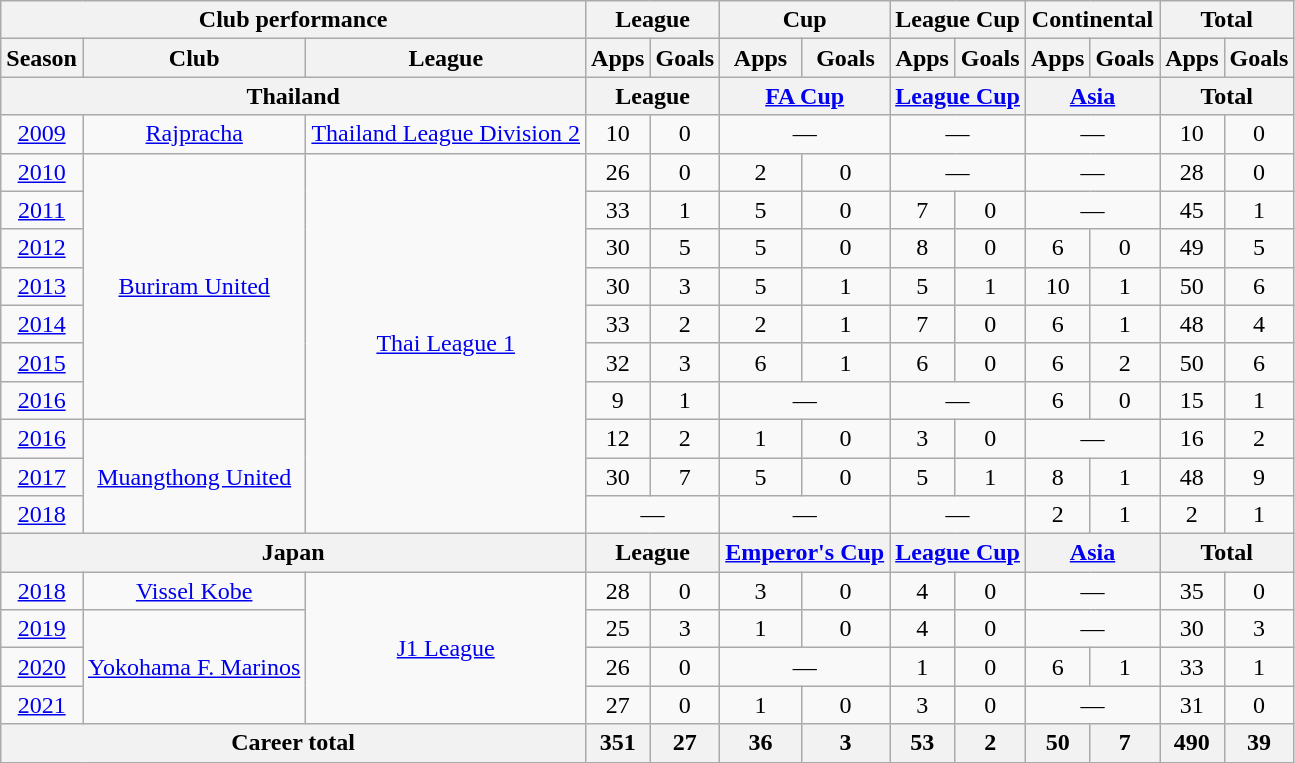<table class="wikitable" style="text-align:center">
<tr>
<th colspan=3>Club performance</th>
<th colspan=2>League</th>
<th colspan=2>Cup</th>
<th colspan=2>League Cup</th>
<th colspan=2>Continental</th>
<th colspan=2>Total</th>
</tr>
<tr>
<th>Season</th>
<th>Club</th>
<th>League</th>
<th>Apps</th>
<th>Goals</th>
<th>Apps</th>
<th>Goals</th>
<th>Apps</th>
<th>Goals</th>
<th>Apps</th>
<th>Goals</th>
<th>Apps</th>
<th>Goals</th>
</tr>
<tr>
<th colspan=3>Thailand</th>
<th colspan=2>League</th>
<th colspan=2><a href='#'>FA Cup</a></th>
<th colspan=2><a href='#'>League Cup</a></th>
<th colspan=2><a href='#'>Asia</a></th>
<th colspan=3>Total</th>
</tr>
<tr>
<td><a href='#'>2009</a></td>
<td><a href='#'>Rajpracha</a></td>
<td><a href='#'>Thailand League Division 2</a></td>
<td>10</td>
<td>0</td>
<td colspan=2>—</td>
<td colspan=2>—</td>
<td colspan=2>—</td>
<td>10</td>
<td>0</td>
</tr>
<tr>
<td><a href='#'>2010</a></td>
<td rowspan=7><a href='#'>Buriram United</a></td>
<td rowspan=10><a href='#'>Thai League 1</a></td>
<td>26</td>
<td>0</td>
<td>2</td>
<td>0</td>
<td colspan=2>—</td>
<td colspan=2>—</td>
<td>28</td>
<td>0</td>
</tr>
<tr>
<td><a href='#'>2011</a></td>
<td>33</td>
<td>1</td>
<td>5</td>
<td>0</td>
<td>7</td>
<td>0</td>
<td colspan=2>—</td>
<td>45</td>
<td>1</td>
</tr>
<tr>
<td><a href='#'>2012</a></td>
<td>30</td>
<td>5</td>
<td>5</td>
<td>0</td>
<td>8</td>
<td>0</td>
<td>6</td>
<td>0</td>
<td>49</td>
<td>5</td>
</tr>
<tr>
<td><a href='#'>2013</a></td>
<td>30</td>
<td>3</td>
<td>5</td>
<td>1</td>
<td>5</td>
<td>1</td>
<td>10</td>
<td>1</td>
<td>50</td>
<td>6</td>
</tr>
<tr>
<td><a href='#'>2014</a></td>
<td>33</td>
<td>2</td>
<td>2</td>
<td>1</td>
<td>7</td>
<td>0</td>
<td>6</td>
<td>1</td>
<td>48</td>
<td>4</td>
</tr>
<tr>
<td><a href='#'>2015</a></td>
<td>32</td>
<td>3</td>
<td>6</td>
<td>1</td>
<td>6</td>
<td>0</td>
<td>6</td>
<td>2</td>
<td>50</td>
<td>6</td>
</tr>
<tr>
<td><a href='#'>2016</a></td>
<td>9</td>
<td>1</td>
<td colspan=2>—</td>
<td colspan=2>—</td>
<td>6</td>
<td>0</td>
<td>15</td>
<td>1</td>
</tr>
<tr>
<td><a href='#'>2016</a></td>
<td rowspan=3><a href='#'>Muangthong United</a></td>
<td>12</td>
<td>2</td>
<td>1</td>
<td>0</td>
<td>3</td>
<td>0</td>
<td colspan=2>—</td>
<td>16</td>
<td>2</td>
</tr>
<tr>
<td><a href='#'>2017</a></td>
<td>30</td>
<td>7</td>
<td>5</td>
<td>0</td>
<td>5</td>
<td>1</td>
<td>8</td>
<td>1</td>
<td>48</td>
<td>9</td>
</tr>
<tr>
<td><a href='#'>2018</a></td>
<td colspan=2>—</td>
<td colspan=2>—</td>
<td colspan=2>—</td>
<td>2</td>
<td>1</td>
<td>2</td>
<td 1>1</td>
</tr>
<tr>
<th colspan=3>Japan</th>
<th colspan=2>League</th>
<th colspan=2><a href='#'>Emperor's Cup</a></th>
<th colspan=2><a href='#'>League Cup</a></th>
<th colspan=2><a href='#'>Asia</a></th>
<th colspan=3>Total</th>
</tr>
<tr>
<td><a href='#'>2018</a></td>
<td rowspan=1><a href='#'>Vissel Kobe</a></td>
<td rowspan="4"><a href='#'>J1 League</a></td>
<td>28</td>
<td>0</td>
<td>3</td>
<td>0</td>
<td>4</td>
<td>0</td>
<td colspan=2>—</td>
<td>35</td>
<td>0</td>
</tr>
<tr>
<td><a href='#'>2019</a></td>
<td rowspan=3><a href='#'>Yokohama F. Marinos</a></td>
<td>25</td>
<td>3</td>
<td>1</td>
<td>0</td>
<td>4</td>
<td>0</td>
<td colspan=2>—</td>
<td>30</td>
<td>3</td>
</tr>
<tr>
<td><a href='#'>2020</a></td>
<td>26</td>
<td>0</td>
<td colspan=2>—</td>
<td>1</td>
<td>0</td>
<td>6</td>
<td>1</td>
<td>33</td>
<td>1</td>
</tr>
<tr>
<td><a href='#'>2021</a></td>
<td>27</td>
<td>0</td>
<td>1</td>
<td>0</td>
<td>3</td>
<td>0</td>
<td colspan=2>—</td>
<td>31</td>
<td>0</td>
</tr>
<tr>
<th colspan=3>Career total</th>
<th>351</th>
<th>27</th>
<th>36</th>
<th>3</th>
<th>53</th>
<th>2</th>
<th>50</th>
<th>7</th>
<th>490</th>
<th>39</th>
</tr>
</table>
